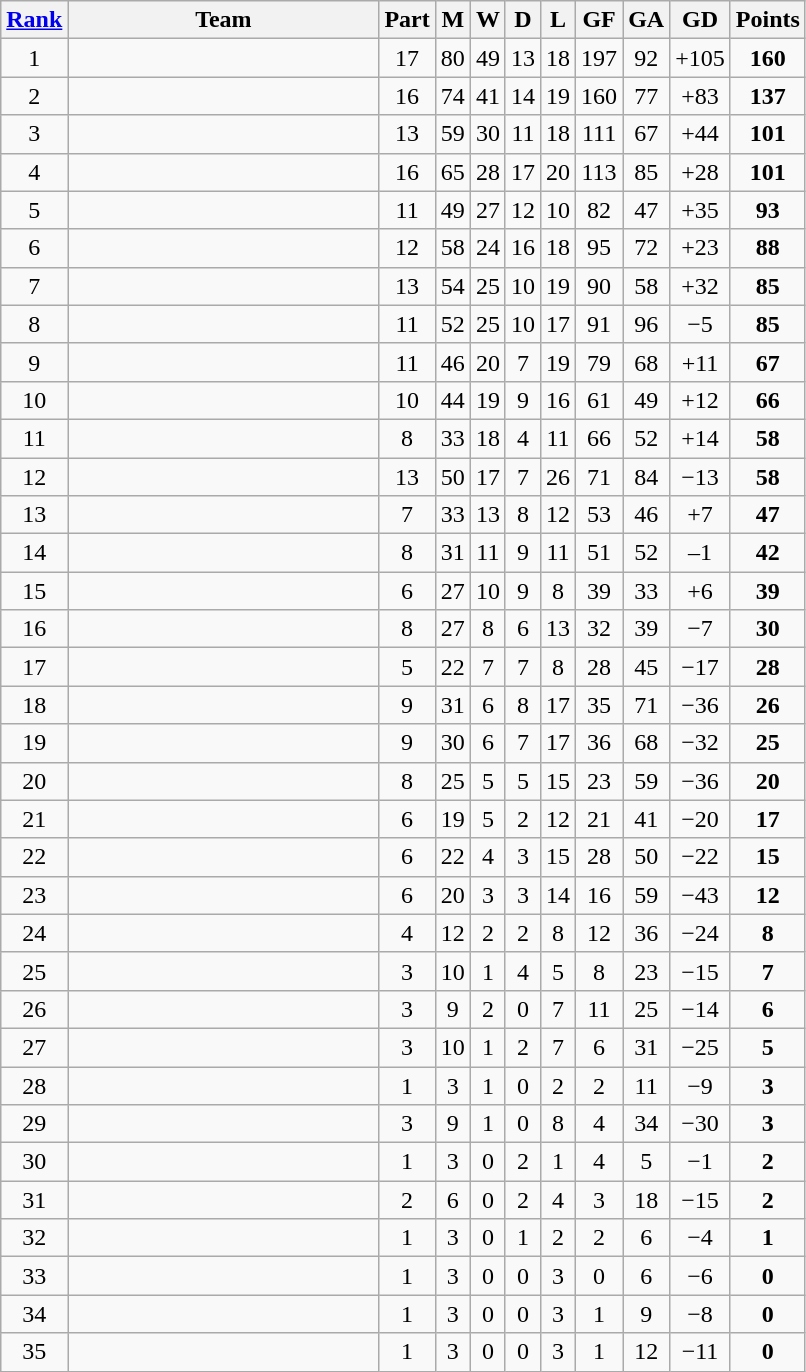<table class="wikitable sortable" style="text-align:center">
<tr>
<th><a href='#'>Rank</a></th>
<th width="200">Team</th>
<th>Part</th>
<th>M</th>
<th>W</th>
<th>D</th>
<th>L</th>
<th>GF</th>
<th>GA</th>
<th>GD</th>
<th>Points</th>
</tr>
<tr>
<td>1</td>
<td align=left></td>
<td>17</td>
<td>80</td>
<td>49</td>
<td>13</td>
<td>18</td>
<td>197</td>
<td>92</td>
<td>+105</td>
<td><strong>160</strong></td>
</tr>
<tr>
<td>2</td>
<td align=left></td>
<td>16</td>
<td>74</td>
<td>41</td>
<td>14</td>
<td>19</td>
<td>160</td>
<td>77</td>
<td>+83</td>
<td><strong>137</strong></td>
</tr>
<tr>
<td>3</td>
<td align=left></td>
<td>13</td>
<td>59</td>
<td>30</td>
<td>11</td>
<td>18</td>
<td>111</td>
<td>67</td>
<td>+44</td>
<td><strong>101</strong></td>
</tr>
<tr>
<td>4</td>
<td align=left></td>
<td>16</td>
<td>65</td>
<td>28</td>
<td>17</td>
<td>20</td>
<td>113</td>
<td>85</td>
<td>+28</td>
<td><strong>101</strong></td>
</tr>
<tr>
<td>5</td>
<td align=left></td>
<td>11</td>
<td>49</td>
<td>27</td>
<td>12</td>
<td>10</td>
<td>82</td>
<td>47</td>
<td>+35</td>
<td><strong>93</strong></td>
</tr>
<tr>
<td>6</td>
<td align=left></td>
<td>12</td>
<td>58</td>
<td>24</td>
<td>16</td>
<td>18</td>
<td>95</td>
<td>72</td>
<td>+23</td>
<td><strong>88</strong></td>
</tr>
<tr>
<td>7</td>
<td align="left"></td>
<td>13</td>
<td>54</td>
<td>25</td>
<td>10</td>
<td>19</td>
<td>90</td>
<td>58</td>
<td>+32</td>
<td><strong>85</strong></td>
</tr>
<tr>
<td>8</td>
<td align="left"></td>
<td>11</td>
<td>52</td>
<td>25</td>
<td>10</td>
<td>17</td>
<td>91</td>
<td>96</td>
<td>−5</td>
<td><strong>85</strong></td>
</tr>
<tr>
<td>9</td>
<td align="left"></td>
<td>11</td>
<td>46</td>
<td>20</td>
<td>7</td>
<td>19</td>
<td>79</td>
<td>68</td>
<td>+11</td>
<td><strong>67</strong></td>
</tr>
<tr>
<td>10</td>
<td align="left"></td>
<td>10</td>
<td>44</td>
<td>19</td>
<td>9</td>
<td>16</td>
<td>61</td>
<td>49</td>
<td>+12</td>
<td><strong>66</strong></td>
</tr>
<tr>
<td>11</td>
<td align=left></td>
<td>8</td>
<td>33</td>
<td>18</td>
<td>4</td>
<td>11</td>
<td>66</td>
<td>52</td>
<td>+14</td>
<td><strong>58</strong></td>
</tr>
<tr>
<td>12</td>
<td align=left></td>
<td>13</td>
<td>50</td>
<td>17</td>
<td>7</td>
<td>26</td>
<td>71</td>
<td>84</td>
<td>−13</td>
<td><strong>58</strong></td>
</tr>
<tr>
<td>13</td>
<td align=left></td>
<td>7</td>
<td>33</td>
<td>13</td>
<td>8</td>
<td>12</td>
<td>53</td>
<td>46</td>
<td>+7</td>
<td><strong>47</strong></td>
</tr>
<tr>
<td>14</td>
<td align=left></td>
<td>8</td>
<td>31</td>
<td>11</td>
<td>9</td>
<td>11</td>
<td>51</td>
<td>52</td>
<td>–1</td>
<td><strong>42</strong></td>
</tr>
<tr>
<td>15</td>
<td align=left></td>
<td>6</td>
<td>27</td>
<td>10</td>
<td>9</td>
<td>8</td>
<td>39</td>
<td>33</td>
<td>+6</td>
<td><strong>39</strong></td>
</tr>
<tr>
<td>16</td>
<td align=left></td>
<td>8</td>
<td>27</td>
<td>8</td>
<td>6</td>
<td>13</td>
<td>32</td>
<td>39</td>
<td>−7</td>
<td><strong>30</strong></td>
</tr>
<tr>
<td>17</td>
<td align=left></td>
<td>5</td>
<td>22</td>
<td>7</td>
<td>7</td>
<td>8</td>
<td>28</td>
<td>45</td>
<td>−17</td>
<td><strong>28</strong></td>
</tr>
<tr>
<td>18</td>
<td align=left></td>
<td>9</td>
<td>31</td>
<td>6</td>
<td>8</td>
<td>17</td>
<td>35</td>
<td>71</td>
<td>−36</td>
<td><strong>26</strong></td>
</tr>
<tr>
<td>19</td>
<td align=left></td>
<td>9</td>
<td>30</td>
<td>6</td>
<td>7</td>
<td>17</td>
<td>36</td>
<td>68</td>
<td>−32</td>
<td><strong>25</strong></td>
</tr>
<tr>
<td>20</td>
<td align=left></td>
<td>8</td>
<td>25</td>
<td>5</td>
<td>5</td>
<td>15</td>
<td>23</td>
<td>59</td>
<td>−36</td>
<td><strong>20</strong></td>
</tr>
<tr>
<td>21</td>
<td align=left></td>
<td>6</td>
<td>19</td>
<td>5</td>
<td>2</td>
<td>12</td>
<td>21</td>
<td>41</td>
<td>−20</td>
<td><strong>17</strong></td>
</tr>
<tr>
<td>22</td>
<td align=left></td>
<td>6</td>
<td>22</td>
<td>4</td>
<td>3</td>
<td>15</td>
<td>28</td>
<td>50</td>
<td>−22</td>
<td><strong>15</strong></td>
</tr>
<tr>
<td>23</td>
<td align=left></td>
<td>6</td>
<td>20</td>
<td>3</td>
<td>3</td>
<td>14</td>
<td>16</td>
<td>59</td>
<td>−43</td>
<td><strong>12</strong></td>
</tr>
<tr>
<td>24</td>
<td align=left></td>
<td>4</td>
<td>12</td>
<td>2</td>
<td>2</td>
<td>8</td>
<td>12</td>
<td>36</td>
<td>−24</td>
<td><strong>8</strong></td>
</tr>
<tr>
<td>25</td>
<td align=left></td>
<td>3</td>
<td>10</td>
<td>1</td>
<td>4</td>
<td>5</td>
<td>8</td>
<td>23</td>
<td>−15</td>
<td><strong>7</strong></td>
</tr>
<tr>
<td>26</td>
<td align=left></td>
<td>3</td>
<td>9</td>
<td>2</td>
<td>0</td>
<td>7</td>
<td>11</td>
<td>25</td>
<td>−14</td>
<td><strong>6</strong></td>
</tr>
<tr>
<td>27</td>
<td align=left></td>
<td>3</td>
<td>10</td>
<td>1</td>
<td>2</td>
<td>7</td>
<td>6</td>
<td>31</td>
<td>−25</td>
<td><strong>5</strong></td>
</tr>
<tr>
<td>28</td>
<td align=left></td>
<td>1</td>
<td>3</td>
<td>1</td>
<td>0</td>
<td>2</td>
<td>2</td>
<td>11</td>
<td>−9</td>
<td><strong>3</strong></td>
</tr>
<tr>
<td>29</td>
<td align=left></td>
<td>3</td>
<td>9</td>
<td>1</td>
<td>0</td>
<td>8</td>
<td>4</td>
<td>34</td>
<td>−30</td>
<td><strong>3</strong></td>
</tr>
<tr>
<td>30</td>
<td align=left></td>
<td>1</td>
<td>3</td>
<td>0</td>
<td>2</td>
<td>1</td>
<td>4</td>
<td>5</td>
<td>−1</td>
<td><strong>2</strong></td>
</tr>
<tr>
<td>31</td>
<td align=left></td>
<td>2</td>
<td>6</td>
<td>0</td>
<td>2</td>
<td>4</td>
<td>3</td>
<td>18</td>
<td>−15</td>
<td><strong>2</strong></td>
</tr>
<tr>
<td>32</td>
<td align=left></td>
<td>1</td>
<td>3</td>
<td>0</td>
<td>1</td>
<td>2</td>
<td>2</td>
<td>6</td>
<td>−4</td>
<td><strong>1</strong></td>
</tr>
<tr>
<td>33</td>
<td align=left></td>
<td>1</td>
<td>3</td>
<td>0</td>
<td>0</td>
<td>3</td>
<td>0</td>
<td>6</td>
<td>−6</td>
<td><strong>0</strong></td>
</tr>
<tr>
<td>34</td>
<td align=left></td>
<td>1</td>
<td>3</td>
<td>0</td>
<td>0</td>
<td>3</td>
<td>1</td>
<td>9</td>
<td>−8</td>
<td><strong>0</strong></td>
</tr>
<tr>
<td>35</td>
<td align=left></td>
<td>1</td>
<td>3</td>
<td>0</td>
<td>0</td>
<td>3</td>
<td>1</td>
<td>12</td>
<td>−11</td>
<td><strong>0</strong></td>
</tr>
</table>
